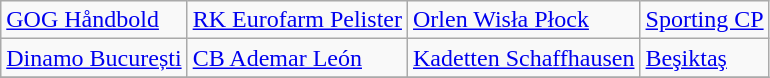<table class="wikitable">
<tr>
<td> <a href='#'>GOG Håndbold</a></td>
<td> <a href='#'>RK Eurofarm Pelister</a></td>
<td> <a href='#'>Orlen Wisła Płock</a></td>
<td> <a href='#'>Sporting CP</a></td>
</tr>
<tr>
<td> <a href='#'>Dinamo București</a></td>
<td> <a href='#'>CB Ademar León</a></td>
<td> <a href='#'>Kadetten Schaffhausen</a></td>
<td> <a href='#'>Beşiktaş</a></td>
</tr>
<tr>
</tr>
</table>
